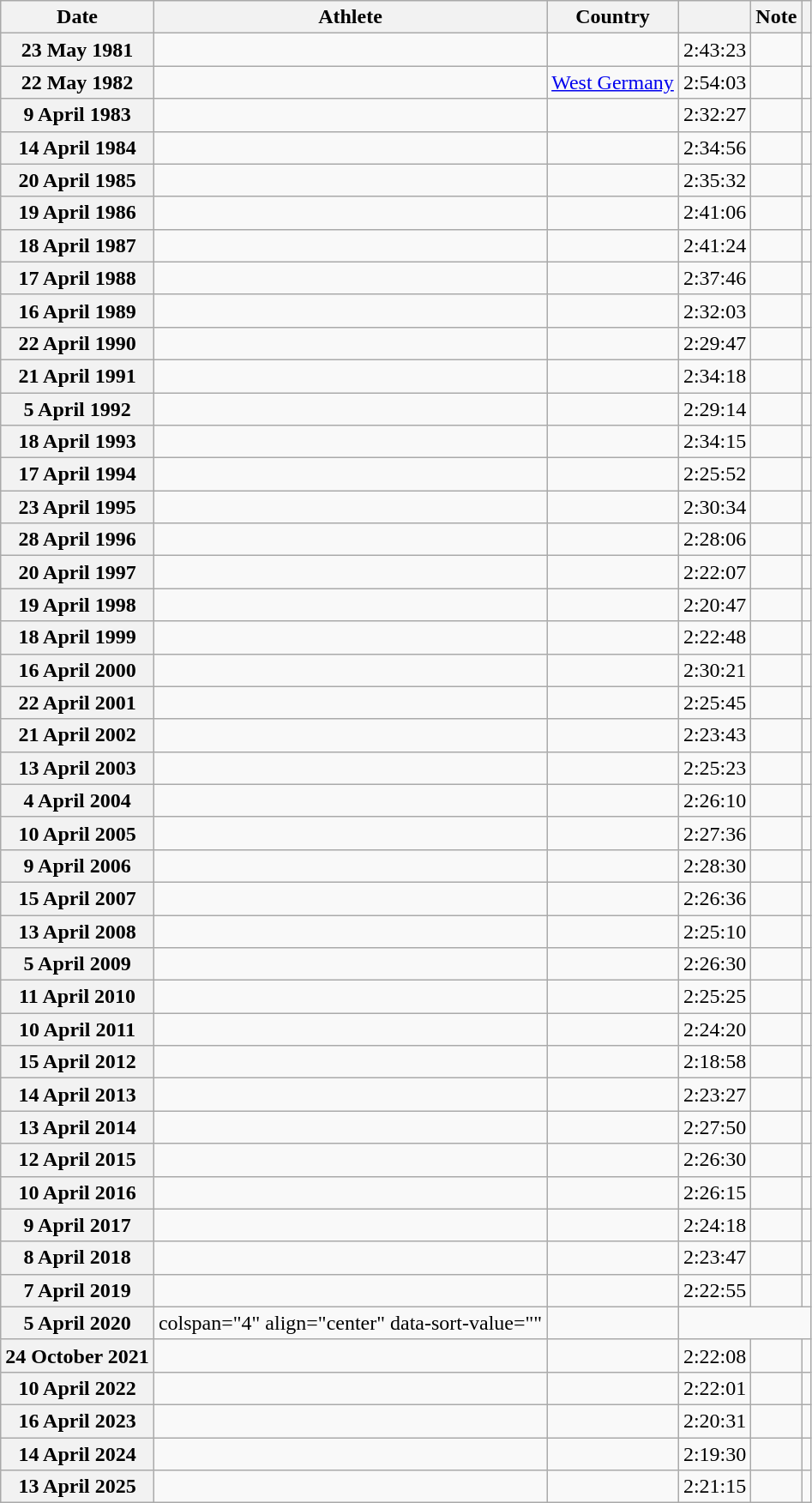<table class="wikitable sortable plainrowheaders">
<tr>
<th scope="col">Date</th>
<th scope="col">Athlete</th>
<th scope="col">Country</th>
<th scope="col"></th>
<th scope="col">Note</th>
<th scope="col" class="unsortable"></th>
</tr>
<tr>
<th scope="row">23 May 1981</th>
<td></td>
<td></td>
<td>2:43:23</td>
<td style="text-align:center;"><a href='#'></a></td>
<td style="text-align:center;"></td>
</tr>
<tr>
<th scope="row">22 May 1982</th>
<td></td>
<td> <a href='#'>West Germany</a></td>
<td>2:54:03</td>
<td></td>
<td style="text-align:center;"></td>
</tr>
<tr>
<th scope="row">9 April 1983</th>
<td></td>
<td></td>
<td>2:32:27</td>
<td style="text-align:center;"><a href='#'></a></td>
<td style="text-align:center;"></td>
</tr>
<tr>
<th scope="row">14 April 1984</th>
<td></td>
<td></td>
<td>2:34:56</td>
<td></td>
<td style="text-align:center;"></td>
</tr>
<tr>
<th scope="row">20 April 1985</th>
<td></td>
<td></td>
<td>2:35:32</td>
<td></td>
<td style="text-align:center;"></td>
</tr>
<tr>
<th scope="row">19 April 1986</th>
<td></td>
<td></td>
<td>2:41:06</td>
<td></td>
<td style="text-align:center;"></td>
</tr>
<tr>
<th scope="row">18 April 1987</th>
<td></td>
<td></td>
<td>2:41:24</td>
<td></td>
<td style="text-align:center;"></td>
</tr>
<tr>
<th scope="row">17 April 1988</th>
<td></td>
<td></td>
<td>2:37:46</td>
<td></td>
<td style="text-align:center;"></td>
</tr>
<tr>
<th scope="row">16 April 1989</th>
<td></td>
<td></td>
<td>2:32:03</td>
<td style="text-align:center;"><a href='#'></a></td>
<td style="text-align:center;"></td>
</tr>
<tr>
<th scope="row">22 April 1990</th>
<td></td>
<td></td>
<td>2:29:47</td>
<td style="text-align:center;"><a href='#'></a></td>
<td style="text-align:center;"></td>
</tr>
<tr>
<th scope="row">21 April 1991</th>
<td></td>
<td></td>
<td>2:34:18</td>
<td></td>
<td style="text-align:center;"></td>
</tr>
<tr>
<th scope="row">5 April 1992</th>
<td></td>
<td></td>
<td>2:29:14</td>
<td style="text-align:center;"><a href='#'></a></td>
<td style="text-align:center;"></td>
</tr>
<tr>
<th scope="row">18 April 1993</th>
<td></td>
<td></td>
<td>2:34:15</td>
<td></td>
<td style="text-align:center;"></td>
</tr>
<tr>
<th scope="row">17 April 1994</th>
<td></td>
<td></td>
<td>2:25:52</td>
<td style="text-align:center;"><a href='#'></a></td>
<td style="text-align:center;"></td>
</tr>
<tr>
<th scope="row">23 April 1995</th>
<td></td>
<td></td>
<td>2:30:34</td>
<td></td>
<td style="text-align:center;"></td>
</tr>
<tr>
<th scope="row">28 April 1996</th>
<td></td>
<td></td>
<td>2:28:06</td>
<td></td>
<td style="text-align:center;"></td>
</tr>
<tr>
<th scope="row">20 April 1997</th>
<td></td>
<td></td>
<td>2:22:07</td>
<td style="text-align:center;"><a href='#'></a></td>
<td style="text-align:center;"></td>
</tr>
<tr>
<th scope="row">19 April 1998</th>
<td></td>
<td></td>
<td>2:20:47</td>
<td style="text-align:center;"></td>
<td style="text-align:center;"></td>
</tr>
<tr>
<th scope="row">18 April 1999</th>
<td></td>
<td></td>
<td>2:22:48</td>
<td></td>
<td style="text-align:center;"></td>
</tr>
<tr>
<th scope="row">16 April 2000</th>
<td></td>
<td></td>
<td>2:30:21</td>
<td></td>
<td style="text-align:center;"></td>
</tr>
<tr>
<th scope="row">22 April 2001</th>
<td></td>
<td></td>
<td>2:25:45</td>
<td></td>
<td style="text-align:center;"></td>
</tr>
<tr>
<th scope="row">21 April 2002</th>
<td></td>
<td></td>
<td>2:23:43</td>
<td></td>
<td style="text-align:center;"></td>
</tr>
<tr>
<th scope="row">13 April 2003</th>
<td></td>
<td></td>
<td>2:25:23</td>
<td></td>
<td style="text-align:center;"></td>
</tr>
<tr>
<th scope="row">4 April 2004</th>
<td></td>
<td></td>
<td>2:26:10</td>
<td></td>
<td style="text-align:center;"></td>
</tr>
<tr>
<th scope="row">10 April 2005</th>
<td></td>
<td></td>
<td>2:27:36</td>
<td></td>
<td style="text-align:center;"></td>
</tr>
<tr>
<th scope="row">9 April 2006</th>
<td></td>
<td></td>
<td>2:28:30</td>
<td></td>
<td style="text-align:center;"></td>
</tr>
<tr>
<th scope="row">15 April 2007</th>
<td></td>
<td></td>
<td>2:26:36</td>
<td></td>
<td style="text-align:center;"></td>
</tr>
<tr>
<th scope="row">13 April 2008</th>
<td></td>
<td></td>
<td>2:25:10</td>
<td></td>
<td style="text-align:center;"></td>
</tr>
<tr>
<th scope="row">5 April 2009</th>
<td></td>
<td></td>
<td>2:26:30</td>
<td></td>
<td style="text-align:center;"></td>
</tr>
<tr>
<th scope="row">11 April 2010</th>
<td></td>
<td></td>
<td>2:25:25</td>
<td></td>
<td style="text-align:center;"></td>
</tr>
<tr>
<th scope="row">10 April 2011</th>
<td></td>
<td></td>
<td>2:24:20</td>
<td></td>
<td style="text-align:center;"></td>
</tr>
<tr>
<th scope="row">15 April 2012</th>
<td></td>
<td></td>
<td>2:18:58</td>
<td style="text-align:center;"><a href='#'></a></td>
<td style="text-align:center;"></td>
</tr>
<tr>
<th scope="row">14 April 2013</th>
<td></td>
<td></td>
<td>2:23:27</td>
<td></td>
<td style="text-align:center;"></td>
</tr>
<tr>
<th scope="row">13 April 2014</th>
<td></td>
<td></td>
<td>2:27:50</td>
<td></td>
<td style="text-align:center;"></td>
</tr>
<tr>
<th scope="row">12 April 2015</th>
<td></td>
<td></td>
<td>2:26:30</td>
<td></td>
<td style="text-align:center;"></td>
</tr>
<tr>
<th scope="row">10 April 2016</th>
<td></td>
<td></td>
<td>2:26:15</td>
<td></td>
<td style="text-align:center;"></td>
</tr>
<tr>
<th scope="row">9 April 2017</th>
<td></td>
<td></td>
<td>2:24:18</td>
<td></td>
<td style="text-align:center;"></td>
</tr>
<tr>
<th scope="row">8 April 2018</th>
<td></td>
<td></td>
<td>2:23:47</td>
<td></td>
<td style="text-align:center;"></td>
</tr>
<tr>
<th scope="row">7 April 2019</th>
<td></td>
<td></td>
<td>2:22:55</td>
<td></td>
<td style="text-align:center;"></td>
</tr>
<tr>
<th scope="row">5 April 2020</th>
<td>colspan="4" align="center" data-sort-value="" </td>
<td style="text-align:center;"></td>
</tr>
<tr>
<th scope="row">24 October 2021</th>
<td></td>
<td></td>
<td>2:22:08</td>
<td></td>
<td style="text-align:center;"></td>
</tr>
<tr>
<th scope="row">10 April 2022</th>
<td></td>
<td></td>
<td>2:22:01</td>
<td></td>
<td style="text-align:center;"></td>
</tr>
<tr>
<th scope="row">16 April 2023</th>
<td></td>
<td></td>
<td>2:20:31</td>
<td></td>
<td style="text-align:center;"></td>
</tr>
<tr>
<th scope="row">14 April 2024</th>
<td></td>
<td></td>
<td>2:19:30</td>
<td></td>
<td style="text-align:center;"></td>
</tr>
<tr>
<th scope="row">13 April 2025</th>
<td></td>
<td></td>
<td>2:21:15</td>
<td></td>
<td style="text-align:center"></td>
</tr>
</table>
